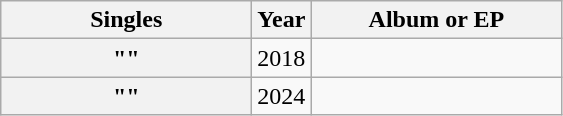<table class="wikitable plainrowheaders" style="text-align:center;">
<tr>
<th scope="col" style="width:10em;">Singles</th>
<th scope="col">Year</th>
<th scope="col" style="width:10em;">Album or EP</th>
</tr>
<tr>
<th scope="row">""<br></th>
<td>2018</td>
<td></td>
</tr>
<tr>
<th scope="row">""<br></th>
<td>2024</td>
<td></td>
</tr>
</table>
